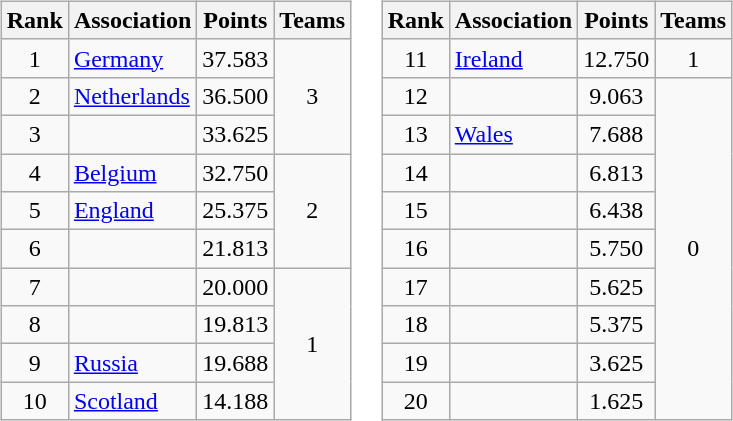<table>
<tr valign=top>
<td><br><table class = "wikitable" style = "text-align:center">
<tr>
<th>Rank</th>
<th>Association</th>
<th>Points</th>
<th>Teams</th>
</tr>
<tr>
<td>1</td>
<td align=left> <a href='#'>Germany</a></td>
<td>37.583</td>
<td rowspan=3>3</td>
</tr>
<tr>
<td>2</td>
<td align=left> <a href='#'>Netherlands</a></td>
<td>36.500</td>
</tr>
<tr>
<td>3</td>
<td align=left></td>
<td>33.625</td>
</tr>
<tr>
<td>4</td>
<td align=left> <a href='#'>Belgium</a></td>
<td>32.750</td>
<td rowspan=3>2</td>
</tr>
<tr>
<td>5</td>
<td align=left> <a href='#'>England</a></td>
<td>25.375</td>
</tr>
<tr>
<td>6</td>
<td align=left></td>
<td>21.813</td>
</tr>
<tr>
<td>7</td>
<td align=left></td>
<td>20.000</td>
<td rowspan=4>1</td>
</tr>
<tr>
<td>8</td>
<td align=left></td>
<td>19.813</td>
</tr>
<tr>
<td>9</td>
<td align=left> <a href='#'>Russia</a></td>
<td>19.688</td>
</tr>
<tr>
<td>10</td>
<td align=left> <a href='#'>Scotland</a></td>
<td>14.188</td>
</tr>
</table>
</td>
<td><br><table class = "wikitable" style = "text-align:center">
<tr>
<th>Rank</th>
<th>Association</th>
<th>Points</th>
<th>Teams</th>
</tr>
<tr>
<td>11</td>
<td align=left> <a href='#'>Ireland</a></td>
<td>12.750</td>
<td>1</td>
</tr>
<tr>
<td>12</td>
<td align=left></td>
<td>9.063</td>
<td rowspan=9>0</td>
</tr>
<tr>
<td>13</td>
<td align=left> <a href='#'>Wales</a></td>
<td>7.688</td>
</tr>
<tr>
<td>14</td>
<td align=left></td>
<td>6.813</td>
</tr>
<tr>
<td>15</td>
<td align=left></td>
<td>6.438</td>
</tr>
<tr>
<td>16</td>
<td align=left></td>
<td>5.750</td>
</tr>
<tr>
<td>17</td>
<td align=left></td>
<td>5.625</td>
</tr>
<tr>
<td>18</td>
<td align=left></td>
<td>5.375</td>
</tr>
<tr>
<td>19</td>
<td align=left></td>
<td>3.625</td>
</tr>
<tr>
<td>20</td>
<td align=left></td>
<td>1.625</td>
</tr>
</table>
</td>
</tr>
</table>
